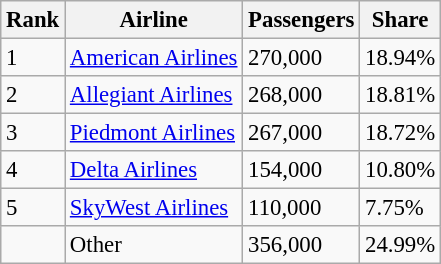<table class="wikitable sortable" style="font-size: 95%">
<tr>
<th>Rank</th>
<th>Airline</th>
<th>Passengers</th>
<th>Share</th>
</tr>
<tr>
<td>1</td>
<td><a href='#'>American Airlines</a></td>
<td>270,000</td>
<td>18.94%</td>
</tr>
<tr>
<td>2</td>
<td><a href='#'>Allegiant Airlines</a></td>
<td>268,000</td>
<td>18.81%</td>
</tr>
<tr>
<td>3</td>
<td><a href='#'>Piedmont Airlines</a></td>
<td>267,000</td>
<td>18.72%</td>
</tr>
<tr>
<td>4</td>
<td><a href='#'>Delta Airlines</a></td>
<td>154,000</td>
<td>10.80%</td>
</tr>
<tr>
<td>5</td>
<td><a href='#'>SkyWest Airlines</a></td>
<td>110,000</td>
<td>7.75%</td>
</tr>
<tr>
<td></td>
<td>Other</td>
<td>356,000</td>
<td>24.99%</td>
</tr>
</table>
